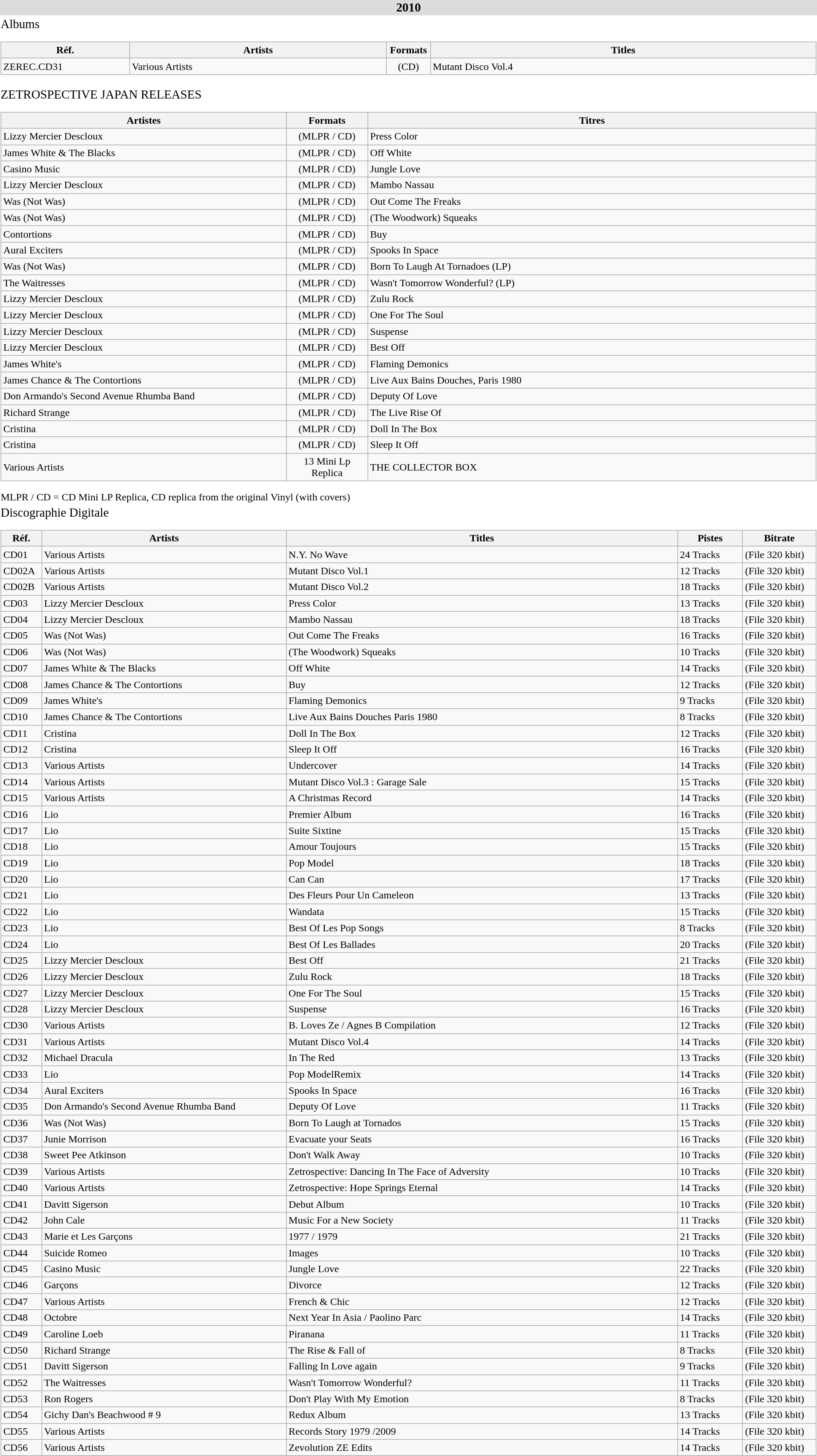<table class="collapsible collapsed" style="width:80em;">
<tr>
<th style = background:#DCDCDC><big>2010</big></th>
</tr>
<tr>
<td><big>Albums </big><br><table class="wikitable" style="width:100%;" align="left">
<tr>
<th scope=col width="15%">Réf.</th>
<th scope=col width="30%">Artists</th>
<th scope=col width="5%">Formats</th>
<th scope=col width="45%">Titles</th>
</tr>
<tr>
<td>ZEREC.CD31</td>
<td>Various Artists</td>
<td align="center">(CD)</td>
<td>Mutant Disco Vol.4</td>
</tr>
</table>
</td>
</tr>
<tr>
<td><big> ZETROSPECTIVE JAPAN RELEASES</big><br><table class="wikitable" style="width:100%;" align="left">
<tr>
<th scope=col width="35%">Artistes</th>
<th scope=col width="10%">Formats</th>
<th scope=col width="55%">Titres</th>
</tr>
<tr>
<td>Lizzy Mercier Descloux</td>
<td align="center">(MLPR / CD)</td>
<td>Press Color</td>
</tr>
<tr>
<td>James White & The Blacks</td>
<td align="center">(MLPR / CD)</td>
<td>Off White</td>
</tr>
<tr>
<td>Casino Music</td>
<td align="center">(MLPR / CD)</td>
<td>Jungle Love</td>
</tr>
<tr>
<td>Lizzy Mercier Descloux</td>
<td align="center">(MLPR / CD)</td>
<td>Mambo Nassau</td>
</tr>
<tr>
<td>Was (Not Was)</td>
<td align="center">(MLPR / CD)</td>
<td>Out Come The Freaks</td>
</tr>
<tr>
<td>Was (Not Was)</td>
<td align="center">(MLPR / CD)</td>
<td>(The Woodwork) Squeaks</td>
</tr>
<tr>
<td>Contortions</td>
<td align="center">(MLPR / CD)</td>
<td>Buy</td>
</tr>
<tr>
<td>Aural Exciters</td>
<td align="center">(MLPR / CD)</td>
<td>Spooks In Space</td>
</tr>
<tr>
<td>Was (Not Was)</td>
<td align="center">(MLPR / CD)</td>
<td>Born To Laugh At Tornadoes (LP)</td>
</tr>
<tr>
<td>The Waitresses</td>
<td align="center">(MLPR / CD)</td>
<td>Wasn't Tomorrow Wonderful? (LP)</td>
</tr>
<tr>
<td>Lizzy Mercier Descloux</td>
<td align="center">(MLPR / CD)</td>
<td>Zulu Rock</td>
</tr>
<tr>
<td>Lizzy Mercier Descloux</td>
<td align="center">(MLPR / CD)</td>
<td>One For The Soul</td>
</tr>
<tr>
<td>Lizzy Mercier Descloux</td>
<td align="center">(MLPR / CD)</td>
<td>Suspense</td>
</tr>
<tr>
<td>Lizzy Mercier Descloux</td>
<td align="center">(MLPR / CD)</td>
<td>Best Off</td>
</tr>
<tr>
<td>James White's</td>
<td align="center">(MLPR / CD)</td>
<td>Flaming Demonics</td>
</tr>
<tr>
<td>James Chance & The Contortions</td>
<td align="center">(MLPR / CD)</td>
<td>Live Aux Bains Douches, Paris 1980</td>
</tr>
<tr>
<td>Don Armando's Second Avenue Rhumba Band</td>
<td align="center">(MLPR / CD)</td>
<td>Deputy Of Love</td>
</tr>
<tr>
<td>Richard Strange</td>
<td align="center">(MLPR / CD)</td>
<td>The Live Rise Of</td>
</tr>
<tr>
<td>Cristina</td>
<td align="center">(MLPR / CD)</td>
<td>Doll In The Box</td>
</tr>
<tr>
<td>Cristina</td>
<td align="center">(MLPR / CD)</td>
<td>Sleep It Off</td>
</tr>
<tr>
<td>Various Artists</td>
<td align="center">13 Mini Lp Replica</td>
<td>THE COLLECTOR BOX</td>
</tr>
</table>
MLPR / CD = CD Mini LP Replica,  CD replica from the original Vinyl (with covers)</td>
</tr>
<tr>
<td><big>Discographie Digitale</big><br><table class="wikitable" style="width:100%;" align="left">
<tr>
<th scope=col width="5%">Réf.</th>
<th scope=col width="30%">Artists</th>
<th scope=col width="48%">Titles</th>
<th scope=col width="8%">Pistes</th>
<th scope=col width="10%">Bitrate</th>
</tr>
<tr>
<td>CD01</td>
<td>Various Artists</td>
<td>N.Y. No Wave</td>
<td>24 Tracks</td>
<td>(File 320 kbit)</td>
</tr>
<tr>
<td>CD02A</td>
<td>Various Artists</td>
<td>Mutant Disco Vol.1</td>
<td>12 Tracks</td>
<td>(File 320 kbit)</td>
</tr>
<tr>
<td>CD02B</td>
<td>Various Artists</td>
<td>Mutant Disco Vol.2</td>
<td>18 Tracks</td>
<td>(File 320 kbit)</td>
</tr>
<tr>
<td>CD03</td>
<td>Lizzy Mercier Descloux</td>
<td>Press Color</td>
<td>13 Tracks</td>
<td>(File 320 kbit)</td>
</tr>
<tr>
<td>CD04</td>
<td>Lizzy Mercier Descloux</td>
<td>Mambo Nassau</td>
<td>18 Tracks</td>
<td>(File 320 kbit)</td>
</tr>
<tr>
<td>CD05</td>
<td>Was (Not Was)</td>
<td>Out Come The Freaks</td>
<td>16 Tracks</td>
<td>(File 320 kbit)</td>
</tr>
<tr>
<td>CD06</td>
<td>Was (Not Was)</td>
<td>(The Woodwork) Squeaks</td>
<td>10 Tracks</td>
<td>(File 320 kbit)</td>
</tr>
<tr>
<td>CD07</td>
<td>James White & The Blacks</td>
<td>Off White</td>
<td>14 Tracks</td>
<td>(File 320 kbit)</td>
</tr>
<tr>
<td>CD08</td>
<td>James Chance & The Contortions</td>
<td>Buy</td>
<td>12 Tracks</td>
<td>(File 320 kbit)</td>
</tr>
<tr>
<td>CD09</td>
<td>James White's</td>
<td>Flaming Demonics</td>
<td>9 Tracks</td>
<td>(File 320 kbit)</td>
</tr>
<tr>
<td>CD10</td>
<td>James Chance & The Contortions</td>
<td>Live Aux Bains Douches Paris 1980</td>
<td>8 Tracks</td>
<td>(File 320 kbit)</td>
</tr>
<tr>
<td>CD11</td>
<td>Cristina</td>
<td>Doll In The Box</td>
<td>12 Tracks</td>
<td>(File 320 kbit)</td>
</tr>
<tr>
<td>CD12</td>
<td>Cristina</td>
<td>Sleep It Off</td>
<td>16 Tracks</td>
<td>(File 320 kbit)</td>
</tr>
<tr>
<td>CD13</td>
<td>Various Artists</td>
<td>Undercover</td>
<td>14 Tracks</td>
<td>(File 320 kbit)</td>
</tr>
<tr>
<td>CD14</td>
<td>Various Artists</td>
<td>Mutant Disco Vol.3 : Garage Sale</td>
<td>15 Tracks</td>
<td>(File 320 kbit)</td>
</tr>
<tr>
<td>CD15</td>
<td>Various Artists</td>
<td>A Christmas Record</td>
<td>14 Tracks</td>
<td>(File 320 kbit)</td>
</tr>
<tr>
<td>CD16</td>
<td>Lio</td>
<td>Premier Album</td>
<td>16 Tracks</td>
<td>(File 320 kbit)</td>
</tr>
<tr>
<td>CD17</td>
<td>Lio</td>
<td>Suite Sixtine</td>
<td>15 Tracks</td>
<td>(File 320 kbit)</td>
</tr>
<tr>
<td>CD18</td>
<td>Lio</td>
<td>Amour Toujours</td>
<td>15 Tracks</td>
<td>(File 320 kbit)</td>
</tr>
<tr>
<td>CD19</td>
<td>Lio</td>
<td>Pop Model</td>
<td>18 Tracks</td>
<td>(File 320 kbit)</td>
</tr>
<tr>
<td>CD20</td>
<td>Lio</td>
<td>Can Can</td>
<td>17 Tracks</td>
<td>(File 320 kbit)</td>
</tr>
<tr>
<td>CD21</td>
<td>Lio</td>
<td>Des Fleurs Pour Un Cameleon</td>
<td>13 Tracks</td>
<td>(File 320 kbit)</td>
</tr>
<tr>
<td>CD22</td>
<td>Lio</td>
<td>Wandata</td>
<td>15 Tracks</td>
<td>(File 320 kbit)</td>
</tr>
<tr>
<td>CD23</td>
<td>Lio</td>
<td>Best Of Les Pop Songs</td>
<td>8 Tracks</td>
<td>(File 320 kbit)</td>
</tr>
<tr>
<td>CD24</td>
<td>Lio</td>
<td>Best Of Les Ballades</td>
<td>20 Tracks</td>
<td>(File 320 kbit)</td>
</tr>
<tr>
<td>CD25</td>
<td>Lizzy Mercier Descloux</td>
<td>Best Off</td>
<td>21 Tracks</td>
<td>(File 320 kbit)</td>
</tr>
<tr>
<td>CD26</td>
<td>Lizzy Mercier Descloux</td>
<td>Zulu Rock</td>
<td>18 Tracks</td>
<td>(File 320 kbit)</td>
</tr>
<tr>
<td>CD27</td>
<td>Lizzy Mercier Descloux</td>
<td>One For The Soul</td>
<td>15 Tracks</td>
<td>(File 320 kbit)</td>
</tr>
<tr>
<td>CD28</td>
<td>Lizzy Mercier Descloux</td>
<td>Suspense</td>
<td>16 Tracks</td>
<td>(File 320 kbit)</td>
</tr>
<tr>
<td>CD30</td>
<td>Various Artists</td>
<td>B. Loves Ze / Agnes B Compilation</td>
<td>12 Tracks</td>
<td>(File 320 kbit)</td>
</tr>
<tr>
<td>CD31</td>
<td>Various Artists</td>
<td>Mutant Disco Vol.4</td>
<td>14 Tracks</td>
<td>(File 320 kbit)</td>
</tr>
<tr>
<td>CD32</td>
<td>Michael Dracula</td>
<td>In The Red</td>
<td>13 Tracks</td>
<td>(File 320 kbit)</td>
</tr>
<tr>
<td>CD33</td>
<td>Lio</td>
<td>Pop ModelRemix</td>
<td>14 Tracks</td>
<td>(File 320 kbit)</td>
</tr>
<tr>
<td>CD34</td>
<td>Aural Exciters</td>
<td>Spooks In Space</td>
<td>16 Tracks</td>
<td>(File 320 kbit)</td>
</tr>
<tr>
<td>CD35</td>
<td>Don Armando's Second Avenue Rhumba Band</td>
<td>Deputy Of Love</td>
<td>11 Tracks</td>
<td>(File 320 kbit)</td>
</tr>
<tr>
<td>CD36</td>
<td>Was (Not Was)</td>
<td>Born To Laugh at Tornados</td>
<td>15 Tracks</td>
<td>(File 320 kbit)</td>
</tr>
<tr>
<td>CD37</td>
<td>Junie Morrison</td>
<td>Evacuate your Seats</td>
<td>16 Tracks</td>
<td>(File 320 kbit)</td>
</tr>
<tr>
<td>CD38</td>
<td>Sweet Pee Atkinson</td>
<td>Don't Walk Away</td>
<td>10 Tracks</td>
<td>(File 320 kbit)</td>
</tr>
<tr>
<td>CD39</td>
<td>Various Artists</td>
<td>Zetrospective: Dancing In The Face of Adversity</td>
<td>10 Tracks</td>
<td>(File 320 kbit)</td>
</tr>
<tr>
<td>CD40</td>
<td>Various Artists</td>
<td>Zetrospective: Hope Springs Eternal</td>
<td>14 Tracks</td>
<td>(File 320 kbit)</td>
</tr>
<tr>
<td>CD41</td>
<td>Davitt Sigerson</td>
<td>Debut Album</td>
<td>10 Tracks</td>
<td>(File 320 kbit)</td>
</tr>
<tr>
<td>CD42</td>
<td>John Cale</td>
<td>Music For a New Society</td>
<td>11 Tracks</td>
<td>(File 320 kbit)</td>
</tr>
<tr>
<td>CD43</td>
<td>Marie et Les Garçons</td>
<td>1977 / 1979</td>
<td>21 Tracks</td>
<td>(File 320 kbit)</td>
</tr>
<tr>
<td>CD44</td>
<td>Suicide Romeo</td>
<td>Images</td>
<td>10 Tracks</td>
<td>(File 320 kbit)</td>
</tr>
<tr>
<td>CD45</td>
<td>Casino Music</td>
<td>Jungle Love</td>
<td>22 Tracks</td>
<td>(File 320 kbit)</td>
</tr>
<tr>
<td>CD46</td>
<td>Garçons</td>
<td>Divorce</td>
<td>12 Tracks</td>
<td>(File 320 kbit)</td>
</tr>
<tr>
<td>CD47</td>
<td>Various Artists</td>
<td>French & Chic</td>
<td>12 Tracks</td>
<td>(File 320 kbit)</td>
</tr>
<tr>
<td>CD48</td>
<td>Octobre</td>
<td>Next Year In Asia / Paolino Parc</td>
<td>14 Tracks</td>
<td>(File 320 kbit)</td>
</tr>
<tr>
<td>CD49</td>
<td>Caroline Loeb</td>
<td>Piranana</td>
<td>11 Tracks</td>
<td>(File 320 kbit)</td>
</tr>
<tr>
<td>CD50</td>
<td>Richard Strange</td>
<td>The Rise & Fall of</td>
<td>8 Tracks</td>
<td>(File 320 kbit)</td>
</tr>
<tr>
<td>CD51</td>
<td>Davitt Sigerson</td>
<td>Falling In Love again</td>
<td>9 Tracks</td>
<td>(File 320 kbit)</td>
</tr>
<tr>
<td>CD52</td>
<td>The Waitresses</td>
<td>Wasn't Tomorrow Wonderful?</td>
<td>11 Tracks</td>
<td>(File 320 kbit)</td>
</tr>
<tr>
<td>CD53</td>
<td>Ron Rogers</td>
<td>Don't Play With My Emotion</td>
<td>8 Tracks</td>
<td>(File 320 kbit)</td>
</tr>
<tr>
<td>CD54</td>
<td>Gichy Dan's Beachwood # 9</td>
<td>Redux Album</td>
<td>13 Tracks</td>
<td>(File 320 kbit)</td>
</tr>
<tr>
<td>CD55</td>
<td>Various Artists</td>
<td>Records Story 1979 /2009</td>
<td>14 Tracks</td>
<td>(File 320 kbit)</td>
</tr>
<tr>
<td>CD56</td>
<td>Various Artists</td>
<td>Zevolution ZE Edits</td>
<td>14 Tracks</td>
<td>(File 320 kbit)</td>
</tr>
</table>
</td>
</tr>
</table>
